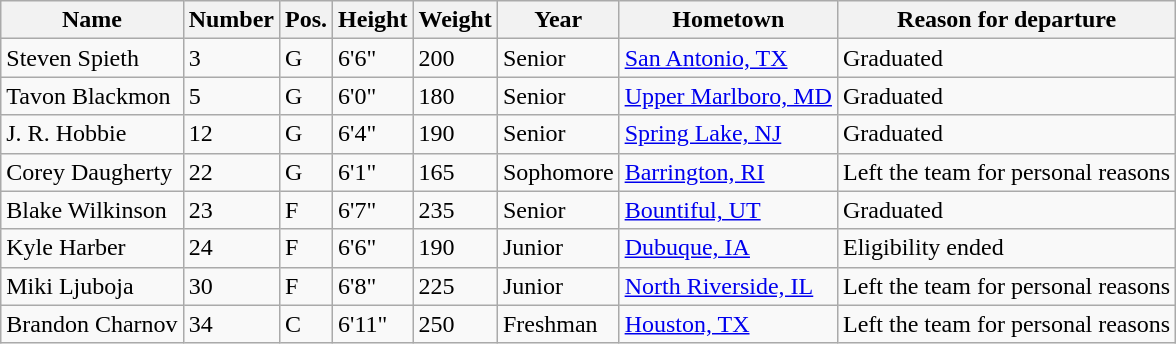<table class="wikitable sortable" border="1">
<tr>
<th>Name</th>
<th>Number</th>
<th>Pos.</th>
<th>Height</th>
<th>Weight</th>
<th>Year</th>
<th>Hometown</th>
<th class="unsortable">Reason for departure</th>
</tr>
<tr>
<td>Steven Spieth</td>
<td>3</td>
<td>G</td>
<td>6'6"</td>
<td>200</td>
<td>Senior</td>
<td><a href='#'>San Antonio, TX</a></td>
<td>Graduated</td>
</tr>
<tr>
<td>Tavon Blackmon</td>
<td>5</td>
<td>G</td>
<td>6'0"</td>
<td>180</td>
<td>Senior</td>
<td><a href='#'>Upper Marlboro, MD</a></td>
<td>Graduated</td>
</tr>
<tr>
<td>J. R. Hobbie</td>
<td>12</td>
<td>G</td>
<td>6'4"</td>
<td>190</td>
<td>Senior</td>
<td><a href='#'>Spring Lake, NJ</a></td>
<td>Graduated</td>
</tr>
<tr>
<td>Corey Daugherty</td>
<td>22</td>
<td>G</td>
<td>6'1"</td>
<td>165</td>
<td>Sophomore</td>
<td><a href='#'>Barrington, RI</a></td>
<td>Left the team for personal reasons</td>
</tr>
<tr>
<td>Blake Wilkinson</td>
<td>23</td>
<td>F</td>
<td>6'7"</td>
<td>235</td>
<td>Senior</td>
<td><a href='#'>Bountiful, UT</a></td>
<td>Graduated</td>
</tr>
<tr>
<td>Kyle Harber</td>
<td>24</td>
<td>F</td>
<td>6'6"</td>
<td>190</td>
<td>Junior</td>
<td><a href='#'>Dubuque, IA</a></td>
<td>Eligibility ended</td>
</tr>
<tr>
<td>Miki Ljuboja</td>
<td>30</td>
<td>F</td>
<td>6'8"</td>
<td>225</td>
<td>Junior</td>
<td><a href='#'>North Riverside, IL</a></td>
<td>Left the team for personal reasons</td>
</tr>
<tr>
<td>Brandon Charnov</td>
<td>34</td>
<td>C</td>
<td>6'11"</td>
<td>250</td>
<td>Freshman</td>
<td><a href='#'>Houston, TX</a></td>
<td>Left the team for personal reasons</td>
</tr>
</table>
